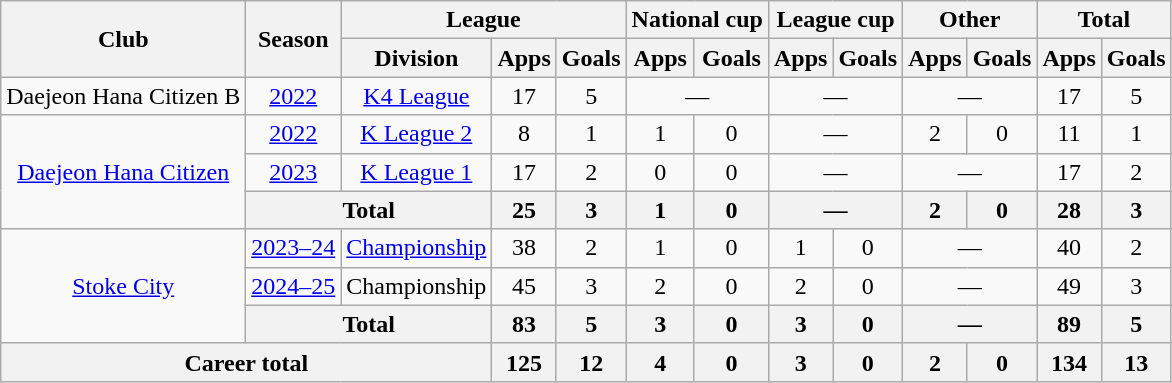<table class="wikitable" style="text-align:center">
<tr>
<th rowspan=2>Club</th>
<th rowspan=2>Season</th>
<th colspan=3>League</th>
<th colspan=2>National cup</th>
<th colspan=2>League cup</th>
<th colspan=2>Other</th>
<th colspan=2>Total</th>
</tr>
<tr>
<th>Division</th>
<th>Apps</th>
<th>Goals</th>
<th>Apps</th>
<th>Goals</th>
<th>Apps</th>
<th>Goals</th>
<th>Apps</th>
<th>Goals</th>
<th>Apps</th>
<th>Goals</th>
</tr>
<tr>
<td>Daejeon Hana Citizen B</td>
<td><a href='#'>2022</a></td>
<td><a href='#'>K4 League</a></td>
<td>17</td>
<td>5</td>
<td colspan="2">—</td>
<td colspan="2">—</td>
<td colspan="2">—</td>
<td>17</td>
<td>5</td>
</tr>
<tr>
<td rowspan="3"><a href='#'>Daejeon Hana Citizen</a></td>
<td><a href='#'>2022</a></td>
<td><a href='#'>K League 2</a></td>
<td>8</td>
<td>1</td>
<td>1</td>
<td>0</td>
<td colspan="2">—</td>
<td>2</td>
<td>0</td>
<td>11</td>
<td>1</td>
</tr>
<tr>
<td><a href='#'>2023</a></td>
<td><a href='#'>K League 1</a></td>
<td>17</td>
<td>2</td>
<td>0</td>
<td>0</td>
<td colspan="2">—</td>
<td colspan="2">—</td>
<td>17</td>
<td>2</td>
</tr>
<tr>
<th colspan=2>Total</th>
<th>25</th>
<th>3</th>
<th>1</th>
<th>0</th>
<th colspan="2">—</th>
<th>2</th>
<th>0</th>
<th>28</th>
<th>3</th>
</tr>
<tr>
<td rowspan=3><a href='#'>Stoke City</a></td>
<td><a href='#'>2023–24</a></td>
<td><a href='#'>Championship</a></td>
<td>38</td>
<td>2</td>
<td>1</td>
<td>0</td>
<td>1</td>
<td>0</td>
<td colspan="2">—</td>
<td>40</td>
<td>2</td>
</tr>
<tr>
<td><a href='#'>2024–25</a></td>
<td>Championship</td>
<td>45</td>
<td>3</td>
<td>2</td>
<td>0</td>
<td>2</td>
<td>0</td>
<td colspan="2">—</td>
<td>49</td>
<td>3</td>
</tr>
<tr>
<th colspan=2>Total</th>
<th>83</th>
<th>5</th>
<th>3</th>
<th>0</th>
<th>3</th>
<th>0</th>
<th colspan="2">—</th>
<th>89</th>
<th>5</th>
</tr>
<tr>
<th colspan=3>Career total</th>
<th>125</th>
<th>12</th>
<th>4</th>
<th>0</th>
<th>3</th>
<th>0</th>
<th>2</th>
<th>0</th>
<th>134</th>
<th>13</th>
</tr>
</table>
